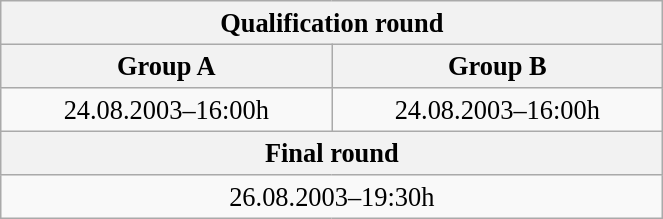<table class="wikitable" style=" text-align:center; font-size:110%;" width="35%">
<tr>
<th colspan="2">Qualification round</th>
</tr>
<tr>
<th>Group A</th>
<th>Group B</th>
</tr>
<tr>
<td>24.08.2003–16:00h</td>
<td>24.08.2003–16:00h</td>
</tr>
<tr>
<th colspan="2">Final round</th>
</tr>
<tr>
<td colspan="2">26.08.2003–19:30h</td>
</tr>
</table>
